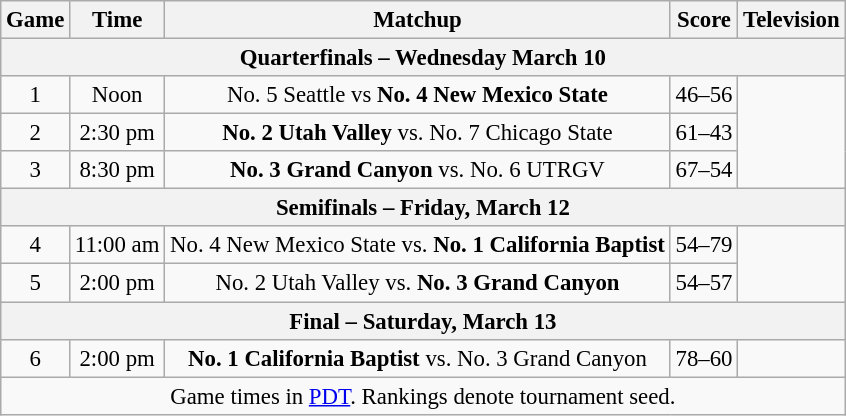<table class="wikitable" style="font-size: 95%;text-align:center">
<tr>
<th>Game</th>
<th>Time</th>
<th>Matchup</th>
<th>Score</th>
<th>Television</th>
</tr>
<tr>
<th colspan=5>Quarterfinals – Wednesday March 10</th>
</tr>
<tr>
<td>1</td>
<td>Noon</td>
<td>No. 5 Seattle vs <strong>No. 4 New Mexico State</strong></td>
<td>46–56</td>
<td rowspan=3></td>
</tr>
<tr>
<td>2</td>
<td>2:30 pm</td>
<td><strong>No. 2 Utah Valley</strong> vs. No. 7 Chicago State</td>
<td>61–43</td>
</tr>
<tr>
<td>3</td>
<td>8:30 pm</td>
<td><strong>No. 3 Grand Canyon</strong> vs. No. 6 UTRGV</td>
<td>67–54</td>
</tr>
<tr>
<th colspan=5>Semifinals – Friday, March 12</th>
</tr>
<tr>
<td>4</td>
<td>11:00 am</td>
<td>No. 4 New Mexico State vs. <strong>No. 1 California Baptist</strong></td>
<td>54–79</td>
<td rowspan=2></td>
</tr>
<tr>
<td>5</td>
<td>2:00 pm</td>
<td>No. 2 Utah Valley vs. <strong>No. 3 Grand Canyon</strong></td>
<td>54–57</td>
</tr>
<tr>
<th colspan=5>Final – Saturday, March 13</th>
</tr>
<tr>
<td>6</td>
<td>2:00 pm</td>
<td><strong>No. 1 California Baptist</strong> vs. No. 3 Grand Canyon</td>
<td>78–60</td>
<td></td>
</tr>
<tr>
<td colspan=5>Game times in <a href='#'>PDT</a>. Rankings denote tournament seed.</td>
</tr>
</table>
